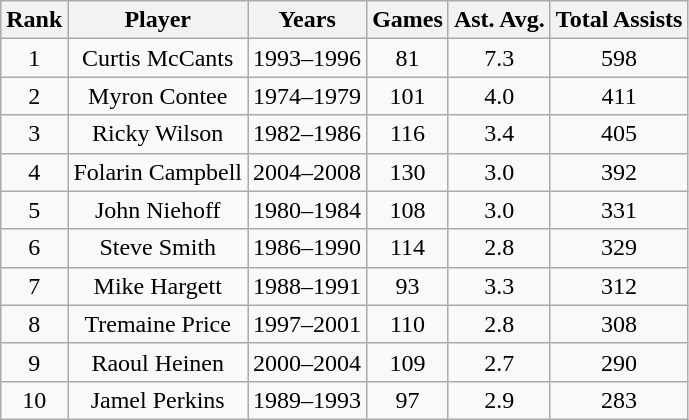<table class= "wikitable" style="text-align:center">
<tr>
<th>Rank</th>
<th>Player</th>
<th>Years</th>
<th>Games</th>
<th>Ast. Avg.</th>
<th>Total Assists</th>
</tr>
<tr>
<td>1</td>
<td>Curtis McCants</td>
<td>1993–1996</td>
<td>81</td>
<td>7.3</td>
<td>598</td>
</tr>
<tr>
<td>2</td>
<td>Myron Contee</td>
<td>1974–1979</td>
<td>101</td>
<td>4.0</td>
<td>411</td>
</tr>
<tr>
<td>3</td>
<td>Ricky Wilson</td>
<td>1982–1986</td>
<td>116</td>
<td>3.4</td>
<td>405</td>
</tr>
<tr>
<td>4</td>
<td>Folarin Campbell</td>
<td>2004–2008</td>
<td>130</td>
<td>3.0</td>
<td>392</td>
</tr>
<tr>
<td>5</td>
<td>John Niehoff</td>
<td>1980–1984</td>
<td>108</td>
<td>3.0</td>
<td>331</td>
</tr>
<tr>
<td>6</td>
<td>Steve Smith</td>
<td>1986–1990</td>
<td>114</td>
<td>2.8</td>
<td>329</td>
</tr>
<tr>
<td>7</td>
<td>Mike Hargett</td>
<td>1988–1991</td>
<td>93</td>
<td>3.3</td>
<td>312</td>
</tr>
<tr>
<td>8</td>
<td>Tremaine Price</td>
<td>1997–2001</td>
<td>110</td>
<td>2.8</td>
<td>308</td>
</tr>
<tr>
<td>9</td>
<td>Raoul Heinen</td>
<td>2000–2004</td>
<td>109</td>
<td>2.7</td>
<td>290</td>
</tr>
<tr>
<td>10</td>
<td>Jamel Perkins</td>
<td>1989–1993</td>
<td>97</td>
<td>2.9</td>
<td>283</td>
</tr>
</table>
